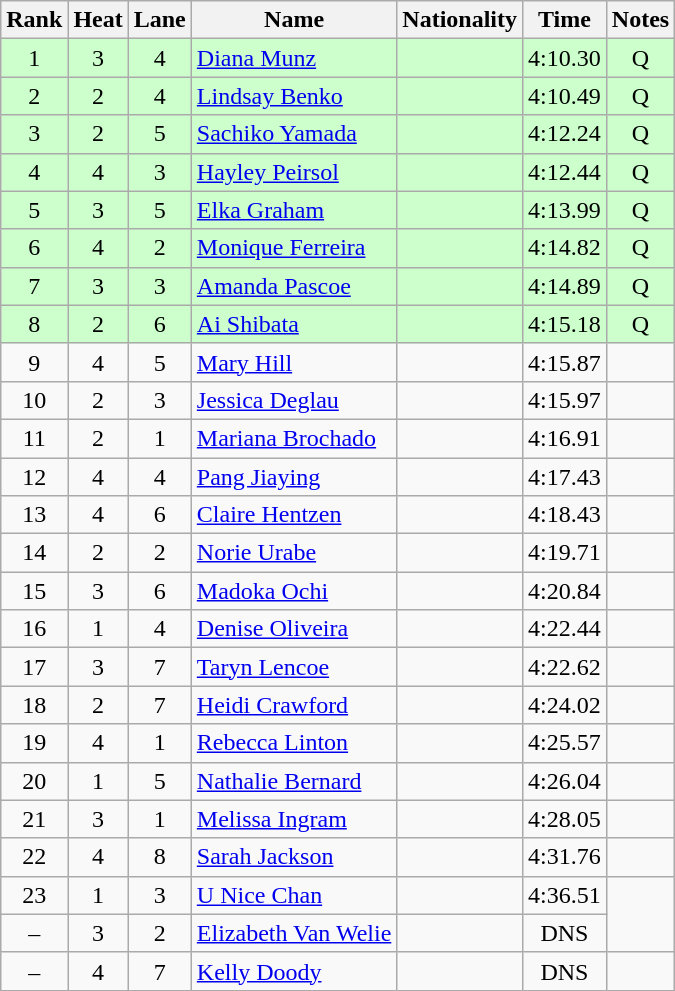<table class="wikitable sortable" style="text-align:center">
<tr>
<th>Rank</th>
<th>Heat</th>
<th>Lane</th>
<th>Name</th>
<th>Nationality</th>
<th>Time</th>
<th>Notes</th>
</tr>
<tr bgcolor=ccffcc>
<td>1</td>
<td>3</td>
<td>4</td>
<td align=left><a href='#'>Diana Munz</a></td>
<td align=left></td>
<td>4:10.30</td>
<td>Q</td>
</tr>
<tr bgcolor=ccffcc>
<td>2</td>
<td>2</td>
<td>4</td>
<td align=left><a href='#'>Lindsay Benko</a></td>
<td align=left></td>
<td>4:10.49</td>
<td>Q</td>
</tr>
<tr bgcolor=ccffcc>
<td>3</td>
<td>2</td>
<td>5</td>
<td align=left><a href='#'>Sachiko Yamada</a></td>
<td align=left></td>
<td>4:12.24</td>
<td>Q</td>
</tr>
<tr bgcolor=ccffcc>
<td>4</td>
<td>4</td>
<td>3</td>
<td align=left><a href='#'>Hayley Peirsol</a></td>
<td align=left></td>
<td>4:12.44</td>
<td>Q</td>
</tr>
<tr bgcolor=ccffcc>
<td>5</td>
<td>3</td>
<td>5</td>
<td align=left><a href='#'>Elka Graham</a></td>
<td align=left></td>
<td>4:13.99</td>
<td>Q</td>
</tr>
<tr bgcolor=ccffcc>
<td>6</td>
<td>4</td>
<td>2</td>
<td align=left><a href='#'>Monique Ferreira</a></td>
<td align=left></td>
<td>4:14.82</td>
<td>Q</td>
</tr>
<tr bgcolor=ccffcc>
<td>7</td>
<td>3</td>
<td>3</td>
<td align=left><a href='#'>Amanda Pascoe</a></td>
<td align=left></td>
<td>4:14.89</td>
<td>Q</td>
</tr>
<tr bgcolor=ccffcc>
<td>8</td>
<td>2</td>
<td>6</td>
<td align=left><a href='#'>Ai Shibata</a></td>
<td align=left></td>
<td>4:15.18</td>
<td>Q</td>
</tr>
<tr>
<td>9</td>
<td>4</td>
<td>5</td>
<td align=left><a href='#'>Mary Hill</a></td>
<td align=left></td>
<td>4:15.87</td>
<td></td>
</tr>
<tr>
<td>10</td>
<td>2</td>
<td>3</td>
<td align=left><a href='#'>Jessica Deglau</a></td>
<td align=left></td>
<td>4:15.97</td>
<td></td>
</tr>
<tr>
<td>11</td>
<td>2</td>
<td>1</td>
<td align=left><a href='#'>Mariana Brochado</a></td>
<td align=left></td>
<td>4:16.91</td>
<td></td>
</tr>
<tr>
<td>12</td>
<td>4</td>
<td>4</td>
<td align=left><a href='#'>Pang Jiaying</a></td>
<td align=left></td>
<td>4:17.43</td>
<td></td>
</tr>
<tr>
<td>13</td>
<td>4</td>
<td>6</td>
<td align=left><a href='#'>Claire Hentzen</a></td>
<td align=left></td>
<td>4:18.43</td>
<td></td>
</tr>
<tr>
<td>14</td>
<td>2</td>
<td>2</td>
<td align=left><a href='#'>Norie Urabe</a></td>
<td align=left></td>
<td>4:19.71</td>
<td></td>
</tr>
<tr>
<td>15</td>
<td>3</td>
<td>6</td>
<td align=left><a href='#'>Madoka Ochi</a></td>
<td align=left></td>
<td>4:20.84</td>
<td></td>
</tr>
<tr>
<td>16</td>
<td>1</td>
<td>4</td>
<td align=left><a href='#'>Denise Oliveira</a></td>
<td align=left></td>
<td>4:22.44</td>
<td></td>
</tr>
<tr>
<td>17</td>
<td>3</td>
<td>7</td>
<td align=left><a href='#'>Taryn Lencoe</a></td>
<td align=left></td>
<td>4:22.62</td>
<td></td>
</tr>
<tr>
<td>18</td>
<td>2</td>
<td>7</td>
<td align=left><a href='#'>Heidi Crawford</a></td>
<td align=left></td>
<td>4:24.02</td>
<td></td>
</tr>
<tr>
<td>19</td>
<td>4</td>
<td>1</td>
<td align=left><a href='#'>Rebecca Linton</a></td>
<td align=left></td>
<td>4:25.57</td>
<td></td>
</tr>
<tr>
<td>20</td>
<td>1</td>
<td>5</td>
<td align=left><a href='#'>Nathalie Bernard</a></td>
<td align=left></td>
<td>4:26.04</td>
<td></td>
</tr>
<tr>
<td>21</td>
<td>3</td>
<td>1</td>
<td align=left><a href='#'>Melissa Ingram</a></td>
<td align=left></td>
<td>4:28.05</td>
<td></td>
</tr>
<tr>
<td>22</td>
<td>4</td>
<td>8</td>
<td align=left><a href='#'>Sarah Jackson</a></td>
<td align=left></td>
<td>4:31.76</td>
<td></td>
</tr>
<tr>
<td>23</td>
<td>1</td>
<td>3</td>
<td align=left><a href='#'>U Nice Chan</a></td>
<td align=left></td>
<td>4:36.51</td>
</tr>
<tr>
<td>–</td>
<td>3</td>
<td>2</td>
<td align=left><a href='#'>Elizabeth Van Welie</a></td>
<td align=left></td>
<td>DNS</td>
</tr>
<tr>
<td>–</td>
<td>4</td>
<td>7</td>
<td align=left><a href='#'>Kelly Doody</a></td>
<td align=left></td>
<td>DNS</td>
<td></td>
</tr>
</table>
